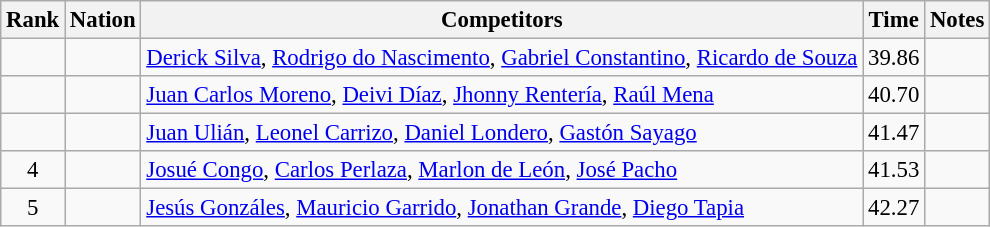<table class="wikitable sortable" style="text-align:center; font-size:95%">
<tr>
<th>Rank</th>
<th>Nation</th>
<th>Competitors</th>
<th>Time</th>
<th>Notes</th>
</tr>
<tr>
<td></td>
<td align=left></td>
<td align=left><a href='#'>Derick Silva</a>, <a href='#'>Rodrigo do Nascimento</a>, <a href='#'>Gabriel Constantino</a>, <a href='#'>Ricardo de Souza</a></td>
<td>39.86</td>
<td></td>
</tr>
<tr>
<td></td>
<td align=left></td>
<td align=left><a href='#'>Juan Carlos Moreno</a>, <a href='#'>Deivi Díaz</a>, <a href='#'>Jhonny Rentería</a>, <a href='#'>Raúl Mena</a></td>
<td>40.70</td>
<td></td>
</tr>
<tr>
<td></td>
<td align=left></td>
<td align=left><a href='#'>Juan Ulián</a>, <a href='#'>Leonel Carrizo</a>, <a href='#'>Daniel Londero</a>, <a href='#'>Gastón Sayago</a></td>
<td>41.47</td>
<td></td>
</tr>
<tr>
<td>4</td>
<td align=left></td>
<td align=left><a href='#'>Josué Congo</a>, <a href='#'>Carlos Perlaza</a>, <a href='#'>Marlon de León</a>, <a href='#'>José Pacho</a></td>
<td>41.53</td>
<td></td>
</tr>
<tr>
<td>5</td>
<td align=left></td>
<td align=left><a href='#'>Jesús Gonzáles</a>, <a href='#'>Mauricio Garrido</a>, <a href='#'>Jonathan Grande</a>, <a href='#'>Diego Tapia</a></td>
<td>42.27</td>
<td></td>
</tr>
</table>
